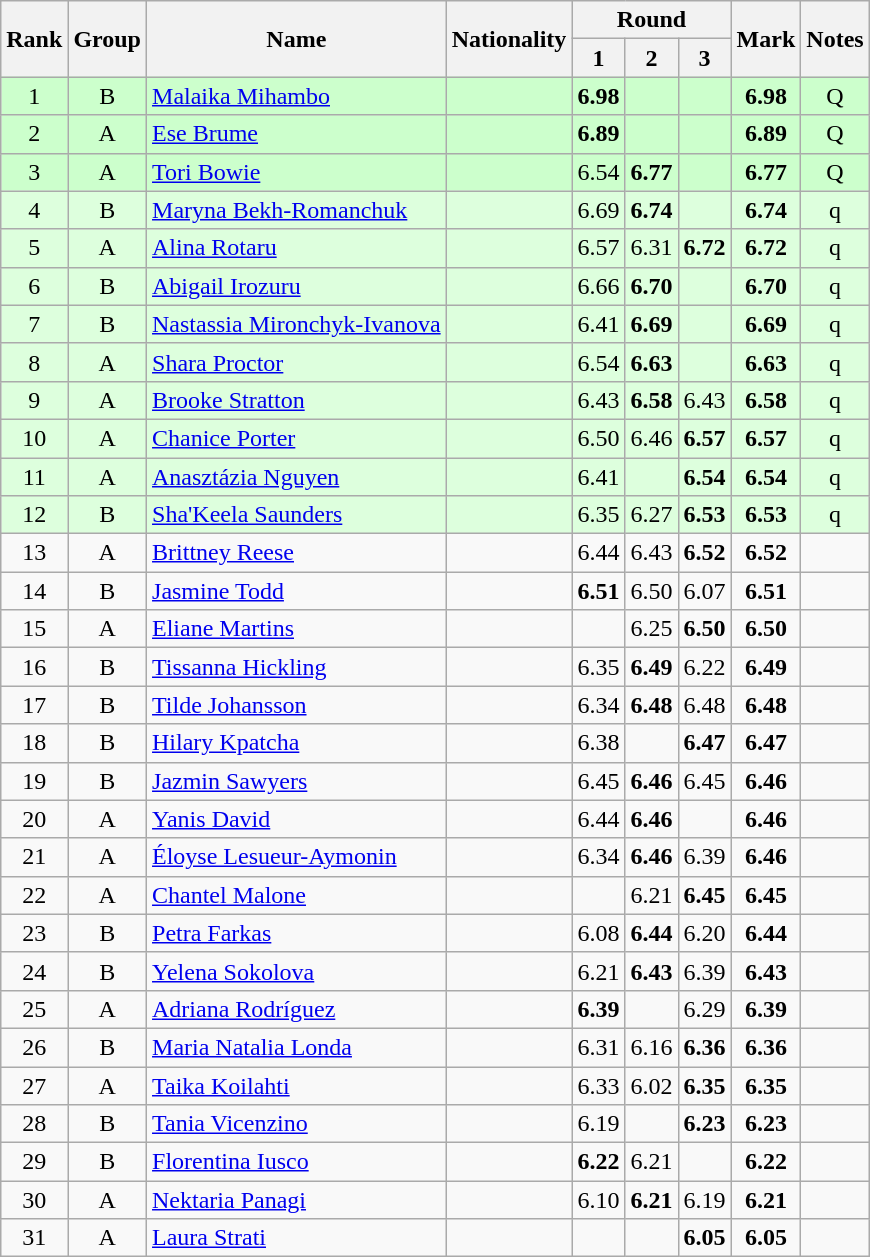<table class="wikitable sortable" style="text-align:center">
<tr>
<th rowspan=2>Rank</th>
<th rowspan=2>Group</th>
<th rowspan=2>Name</th>
<th rowspan=2>Nationality</th>
<th colspan=3>Round</th>
<th rowspan=2>Mark</th>
<th rowspan=2>Notes</th>
</tr>
<tr>
<th>1</th>
<th>2</th>
<th>3</th>
</tr>
<tr bgcolor=ccffcc>
<td>1</td>
<td>B</td>
<td align=left><a href='#'>Malaika Mihambo</a></td>
<td align=left></td>
<td><strong>6.98</strong></td>
<td></td>
<td></td>
<td><strong>6.98</strong></td>
<td>Q</td>
</tr>
<tr bgcolor=ccffcc>
<td>2</td>
<td>A</td>
<td align=left><a href='#'>Ese Brume</a></td>
<td align=left></td>
<td><strong>6.89</strong></td>
<td></td>
<td></td>
<td><strong>6.89</strong></td>
<td>Q</td>
</tr>
<tr bgcolor=ccffcc>
<td>3</td>
<td>A</td>
<td align=left><a href='#'>Tori Bowie</a></td>
<td align=left></td>
<td>6.54</td>
<td><strong>6.77</strong></td>
<td></td>
<td><strong>6.77</strong></td>
<td>Q</td>
</tr>
<tr bgcolor=ddffdd>
<td>4</td>
<td>B</td>
<td align=left><a href='#'>Maryna Bekh-Romanchuk</a></td>
<td align=left></td>
<td>6.69</td>
<td><strong>6.74</strong></td>
<td></td>
<td><strong>6.74</strong></td>
<td>q</td>
</tr>
<tr bgcolor=ddffdd>
<td>5</td>
<td>A</td>
<td align=left><a href='#'>Alina Rotaru</a></td>
<td align=left></td>
<td>6.57</td>
<td>6.31</td>
<td><strong>6.72</strong></td>
<td><strong>6.72</strong></td>
<td>q</td>
</tr>
<tr bgcolor=ddffdd>
<td>6</td>
<td>B</td>
<td align=left><a href='#'>Abigail Irozuru</a></td>
<td align=left></td>
<td>6.66</td>
<td><strong>6.70</strong></td>
<td></td>
<td><strong>6.70</strong></td>
<td>q</td>
</tr>
<tr bgcolor=ddffdd>
<td>7</td>
<td>B</td>
<td align=left><a href='#'>Nastassia Mironchyk-Ivanova</a></td>
<td align=left></td>
<td>6.41</td>
<td><strong>6.69</strong></td>
<td></td>
<td><strong>6.69</strong></td>
<td>q</td>
</tr>
<tr bgcolor=ddffdd>
<td>8</td>
<td>A</td>
<td align=left><a href='#'>Shara Proctor</a></td>
<td align=left></td>
<td>6.54</td>
<td><strong>6.63</strong></td>
<td></td>
<td><strong>6.63</strong></td>
<td>q</td>
</tr>
<tr bgcolor=ddffdd>
<td>9</td>
<td>A</td>
<td align=left><a href='#'>Brooke Stratton</a></td>
<td align=left></td>
<td>6.43</td>
<td><strong>6.58</strong></td>
<td>6.43</td>
<td><strong>6.58</strong></td>
<td>q</td>
</tr>
<tr bgcolor=ddffdd>
<td>10</td>
<td>A</td>
<td align=left><a href='#'>Chanice Porter</a></td>
<td align=left></td>
<td>6.50</td>
<td>6.46</td>
<td><strong>6.57</strong></td>
<td><strong>6.57</strong></td>
<td>q</td>
</tr>
<tr bgcolor=ddffdd>
<td>11</td>
<td>A</td>
<td align=left><a href='#'>Anasztázia Nguyen</a></td>
<td align=left></td>
<td>6.41</td>
<td></td>
<td><strong>6.54</strong></td>
<td><strong>6.54</strong></td>
<td>q</td>
</tr>
<tr bgcolor=ddffdd>
<td>12</td>
<td>B</td>
<td align=left><a href='#'>Sha'Keela Saunders</a></td>
<td align=left></td>
<td>6.35</td>
<td>6.27</td>
<td><strong>6.53</strong></td>
<td><strong>6.53</strong></td>
<td>q</td>
</tr>
<tr>
<td>13</td>
<td>A</td>
<td align=left><a href='#'>Brittney Reese</a></td>
<td align=left></td>
<td>6.44</td>
<td>6.43</td>
<td><strong>6.52</strong></td>
<td><strong>6.52</strong></td>
<td></td>
</tr>
<tr>
<td>14</td>
<td>B</td>
<td align=left><a href='#'>Jasmine Todd</a></td>
<td align=left></td>
<td><strong>6.51</strong></td>
<td>6.50</td>
<td>6.07</td>
<td><strong>6.51</strong></td>
<td></td>
</tr>
<tr>
<td>15</td>
<td>A</td>
<td align=left><a href='#'>Eliane Martins</a></td>
<td align=left></td>
<td></td>
<td>6.25</td>
<td><strong>6.50</strong></td>
<td><strong>6.50</strong></td>
<td></td>
</tr>
<tr>
<td>16</td>
<td>B</td>
<td align=left><a href='#'>Tissanna Hickling</a></td>
<td align=left></td>
<td>6.35</td>
<td><strong>6.49</strong></td>
<td>6.22</td>
<td><strong>6.49</strong></td>
<td></td>
</tr>
<tr>
<td>17</td>
<td>B</td>
<td align=left><a href='#'>Tilde Johansson</a></td>
<td align=left></td>
<td>6.34</td>
<td><strong>6.48</strong></td>
<td>6.48</td>
<td><strong>6.48</strong></td>
<td></td>
</tr>
<tr>
<td>18</td>
<td>B</td>
<td align=left><a href='#'>Hilary Kpatcha</a></td>
<td align=left></td>
<td>6.38</td>
<td></td>
<td><strong>6.47</strong></td>
<td><strong>6.47</strong></td>
<td></td>
</tr>
<tr>
<td>19</td>
<td>B</td>
<td align=left><a href='#'>Jazmin Sawyers</a></td>
<td align=left></td>
<td>6.45</td>
<td><strong>6.46</strong></td>
<td>6.45</td>
<td><strong>6.46</strong></td>
<td></td>
</tr>
<tr>
<td>20</td>
<td>A</td>
<td align=left><a href='#'>Yanis David</a></td>
<td align=left></td>
<td>6.44</td>
<td><strong>6.46</strong></td>
<td></td>
<td><strong>6.46</strong></td>
<td></td>
</tr>
<tr>
<td>21</td>
<td>A</td>
<td align=left><a href='#'>Éloyse Lesueur-Aymonin</a></td>
<td align=left></td>
<td>6.34</td>
<td><strong>6.46</strong></td>
<td>6.39</td>
<td><strong>6.46</strong></td>
<td></td>
</tr>
<tr>
<td>22</td>
<td>A</td>
<td align=left><a href='#'>Chantel Malone</a></td>
<td align=left></td>
<td></td>
<td>6.21</td>
<td><strong>6.45</strong></td>
<td><strong>6.45</strong></td>
<td></td>
</tr>
<tr>
<td>23</td>
<td>B</td>
<td align=left><a href='#'>Petra Farkas</a></td>
<td align=left></td>
<td>6.08</td>
<td><strong>6.44</strong></td>
<td>6.20</td>
<td><strong>6.44</strong></td>
<td></td>
</tr>
<tr>
<td>24</td>
<td>B</td>
<td align=left><a href='#'>Yelena Sokolova</a></td>
<td align=left></td>
<td>6.21</td>
<td><strong>6.43</strong></td>
<td>6.39</td>
<td><strong>6.43</strong></td>
<td></td>
</tr>
<tr>
<td>25</td>
<td>A</td>
<td align=left><a href='#'>Adriana Rodríguez</a></td>
<td align=left></td>
<td><strong>6.39</strong></td>
<td></td>
<td>6.29</td>
<td><strong>6.39</strong></td>
<td></td>
</tr>
<tr>
<td>26</td>
<td>B</td>
<td align=left><a href='#'>Maria Natalia Londa</a></td>
<td align=left></td>
<td>6.31</td>
<td>6.16</td>
<td><strong>6.36</strong></td>
<td><strong>6.36</strong></td>
<td></td>
</tr>
<tr>
<td>27</td>
<td>A</td>
<td align=left><a href='#'>Taika Koilahti</a></td>
<td align=left></td>
<td>6.33</td>
<td>6.02</td>
<td><strong>6.35</strong></td>
<td><strong>6.35</strong></td>
<td></td>
</tr>
<tr>
<td>28</td>
<td>B</td>
<td align=left><a href='#'>Tania Vicenzino</a></td>
<td align=left></td>
<td>6.19</td>
<td></td>
<td><strong>6.23</strong></td>
<td><strong>6.23</strong></td>
<td></td>
</tr>
<tr>
<td>29</td>
<td>B</td>
<td align=left><a href='#'>Florentina Iusco</a></td>
<td align=left></td>
<td><strong>6.22</strong></td>
<td>6.21</td>
<td></td>
<td><strong>6.22</strong></td>
<td></td>
</tr>
<tr>
<td>30</td>
<td>A</td>
<td align=left><a href='#'>Nektaria Panagi</a></td>
<td align=left></td>
<td>6.10</td>
<td><strong>6.21</strong></td>
<td>6.19</td>
<td><strong>6.21</strong></td>
<td></td>
</tr>
<tr>
<td>31</td>
<td>A</td>
<td align=left><a href='#'>Laura Strati</a></td>
<td align=left></td>
<td></td>
<td></td>
<td><strong>6.05</strong></td>
<td><strong>6.05</strong></td>
<td></td>
</tr>
</table>
